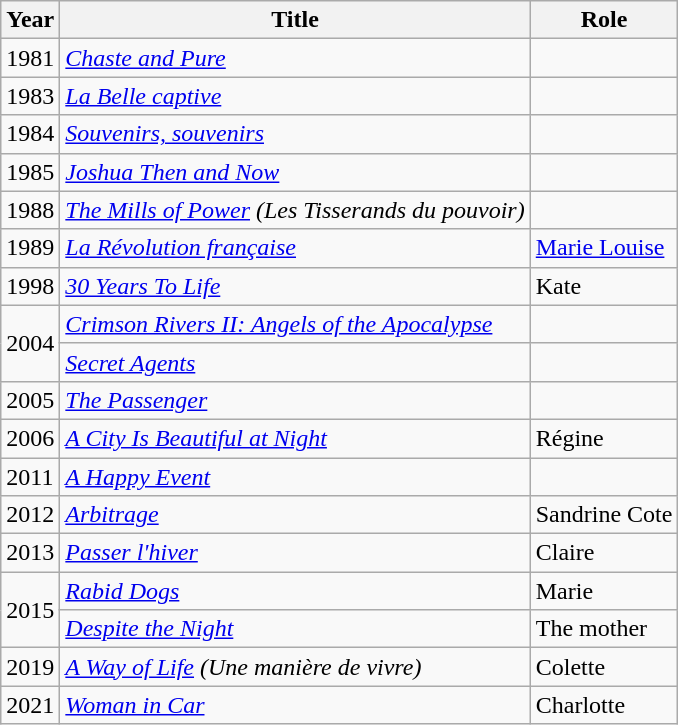<table class="wikitable">
<tr>
<th>Year</th>
<th>Title</th>
<th>Role</th>
</tr>
<tr>
<td>1981</td>
<td><em><a href='#'>Chaste and Pure</a></em></td>
<td></td>
</tr>
<tr>
<td>1983</td>
<td><em><a href='#'>La Belle captive</a></em></td>
<td></td>
</tr>
<tr>
<td>1984</td>
<td><em><a href='#'>Souvenirs, souvenirs</a></em></td>
<td></td>
</tr>
<tr>
<td>1985</td>
<td><em><a href='#'>Joshua Then and Now</a></em></td>
<td></td>
</tr>
<tr>
<td>1988</td>
<td data-sort-value="Mills of Power, The"><em><a href='#'>The Mills of Power</a> (Les Tisserands du pouvoir)</em></td>
<td></td>
</tr>
<tr>
<td>1989</td>
<td><em><a href='#'>La Révolution française</a></em></td>
<td><a href='#'>Marie Louise</a></td>
</tr>
<tr>
<td>1998</td>
<td><em><a href='#'>30 Years To Life</a></em></td>
<td>Kate</td>
</tr>
<tr>
<td rowspan=2>2004</td>
<td><em><a href='#'>Crimson Rivers II: Angels of the Apocalypse</a></em></td>
<td></td>
</tr>
<tr>
<td><em><a href='#'>Secret Agents</a></em></td>
<td></td>
</tr>
<tr>
<td>2005</td>
<td data-sort-value="Passenger, The"><em><a href='#'>The Passenger</a></em></td>
<td></td>
</tr>
<tr>
<td>2006</td>
<td data-sort-value="City Is Beautiful at Night, A"><em><a href='#'>A City Is Beautiful at Night</a></em></td>
<td>Régine</td>
</tr>
<tr>
<td>2011</td>
<td data-sort-value="Happy Event, A"><em><a href='#'>A Happy Event</a></em></td>
<td></td>
</tr>
<tr>
<td>2012</td>
<td><em><a href='#'>Arbitrage</a></em></td>
<td>Sandrine Cote</td>
</tr>
<tr>
<td>2013</td>
<td><em><a href='#'>Passer l'hiver</a></em></td>
<td>Claire</td>
</tr>
<tr>
<td rowspan=2>2015</td>
<td><em><a href='#'>Rabid Dogs</a></em></td>
<td>Marie</td>
</tr>
<tr>
<td><em><a href='#'>Despite the Night</a></em></td>
<td>The mother</td>
</tr>
<tr>
<td>2019</td>
<td data-sort-value="Way of Life, A"><em><a href='#'>A Way of Life</a> (Une manière de vivre)</em></td>
<td>Colette</td>
</tr>
<tr>
<td>2021</td>
<td><em><a href='#'>Woman in Car</a></em></td>
<td>Charlotte</td>
</tr>
</table>
